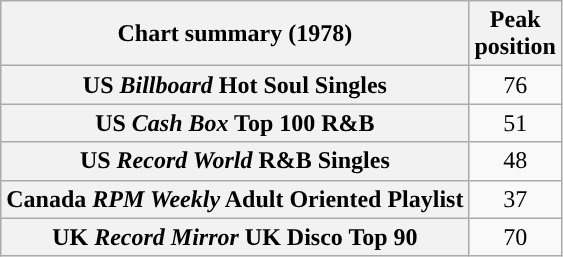<table class="wikitable plainrowheaders sortable">
<tr>
<th>Chart summary (1978)</th>
<th>Peak<br>position</th>
</tr>
<tr>
<th scope="row">US <em>Billboard</em> Hot Soul Singles</th>
<td align="center">76</td>
</tr>
<tr>
<th scope="row">US <em>Cash Box</em> Top 100 R&B</th>
<td align="center">51</td>
</tr>
<tr>
<th scope="row">US <em>Record World</em> R&B Singles</th>
<td align="center">48</td>
</tr>
<tr>
<th scope="row">Canada <em>RPM Weekly</em> Adult Oriented Playlist</th>
<td align="center">37</td>
</tr>
<tr>
<th scope="row">UK <em>Record Mirror</em> UK Disco Top 90</th>
<td align="center">70</td>
</tr>
</table>
